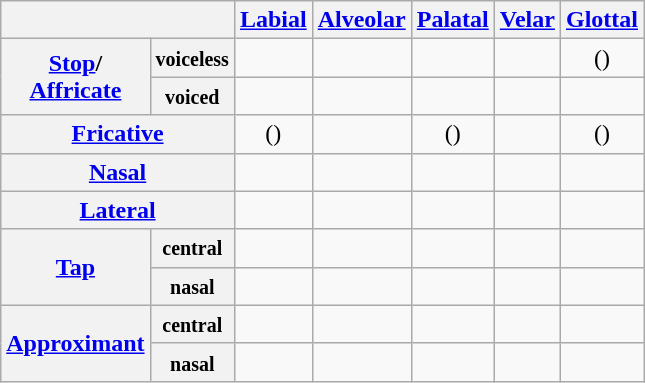<table class="wikitable" style=text-align:center>
<tr>
<th colspan="2"></th>
<th><a href='#'>Labial</a></th>
<th><a href='#'>Alveolar</a></th>
<th><a href='#'>Palatal</a></th>
<th><a href='#'>Velar</a></th>
<th><a href='#'>Glottal</a></th>
</tr>
<tr align="center">
<th rowspan="2"><a href='#'>Stop</a>/<br><a href='#'>Affricate</a></th>
<th><small>voiceless</small></th>
<td></td>
<td></td>
<td></td>
<td></td>
<td>()</td>
</tr>
<tr align="center">
<th><small>voiced</small></th>
<td></td>
<td></td>
<td></td>
<td></td>
<td></td>
</tr>
<tr align="center">
<th colspan="2"><a href='#'>Fricative</a></th>
<td>()</td>
<td></td>
<td>()</td>
<td></td>
<td>()</td>
</tr>
<tr align="center">
<th colspan="2"><a href='#'>Nasal</a></th>
<td></td>
<td></td>
<td></td>
<td></td>
<td></td>
</tr>
<tr align="center">
<th colspan="2"><a href='#'>Lateral</a></th>
<td></td>
<td></td>
<td></td>
<td></td>
<td></td>
</tr>
<tr align="center">
<th rowspan="2"><a href='#'>Tap</a></th>
<th><small>central</small></th>
<td></td>
<td></td>
<td></td>
<td></td>
<td></td>
</tr>
<tr>
<th><small>nasal</small></th>
<td></td>
<td></td>
<td></td>
<td></td>
<td></td>
</tr>
<tr align="center">
<th rowspan="2"><a href='#'>Approximant</a></th>
<th><small>central</small></th>
<td></td>
<td></td>
<td></td>
<td></td>
<td></td>
</tr>
<tr>
<th><small>nasal</small></th>
<td></td>
<td></td>
<td></td>
<td></td>
<td></td>
</tr>
</table>
